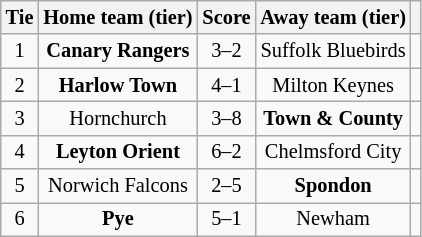<table class="wikitable" style="text-align:center; font-size:85%">
<tr>
<th>Tie</th>
<th>Home team (tier)</th>
<th>Score</th>
<th>Away team (tier)</th>
<th></th>
</tr>
<tr>
<td align="center">1</td>
<td><strong>Canary Rangers</strong></td>
<td align="center">3–2</td>
<td>Suffolk Bluebirds</td>
<td></td>
</tr>
<tr>
<td align="center">2</td>
<td><strong>Harlow Town</strong></td>
<td align="center">4–1</td>
<td>Milton Keynes</td>
<td></td>
</tr>
<tr>
<td align="center">3</td>
<td>Hornchurch</td>
<td align="center">3–8</td>
<td><strong>Town & County</strong></td>
<td></td>
</tr>
<tr>
<td align="center">4</td>
<td><strong>Leyton Orient</strong></td>
<td align="center">6–2</td>
<td>Chelmsford City</td>
<td></td>
</tr>
<tr>
<td align="center">5</td>
<td>Norwich Falcons</td>
<td align="center">2–5</td>
<td><strong>Spondon</strong></td>
<td></td>
</tr>
<tr>
<td align="center">6</td>
<td><strong>Pye</strong></td>
<td align="center">5–1</td>
<td>Newham</td>
<td></td>
</tr>
</table>
